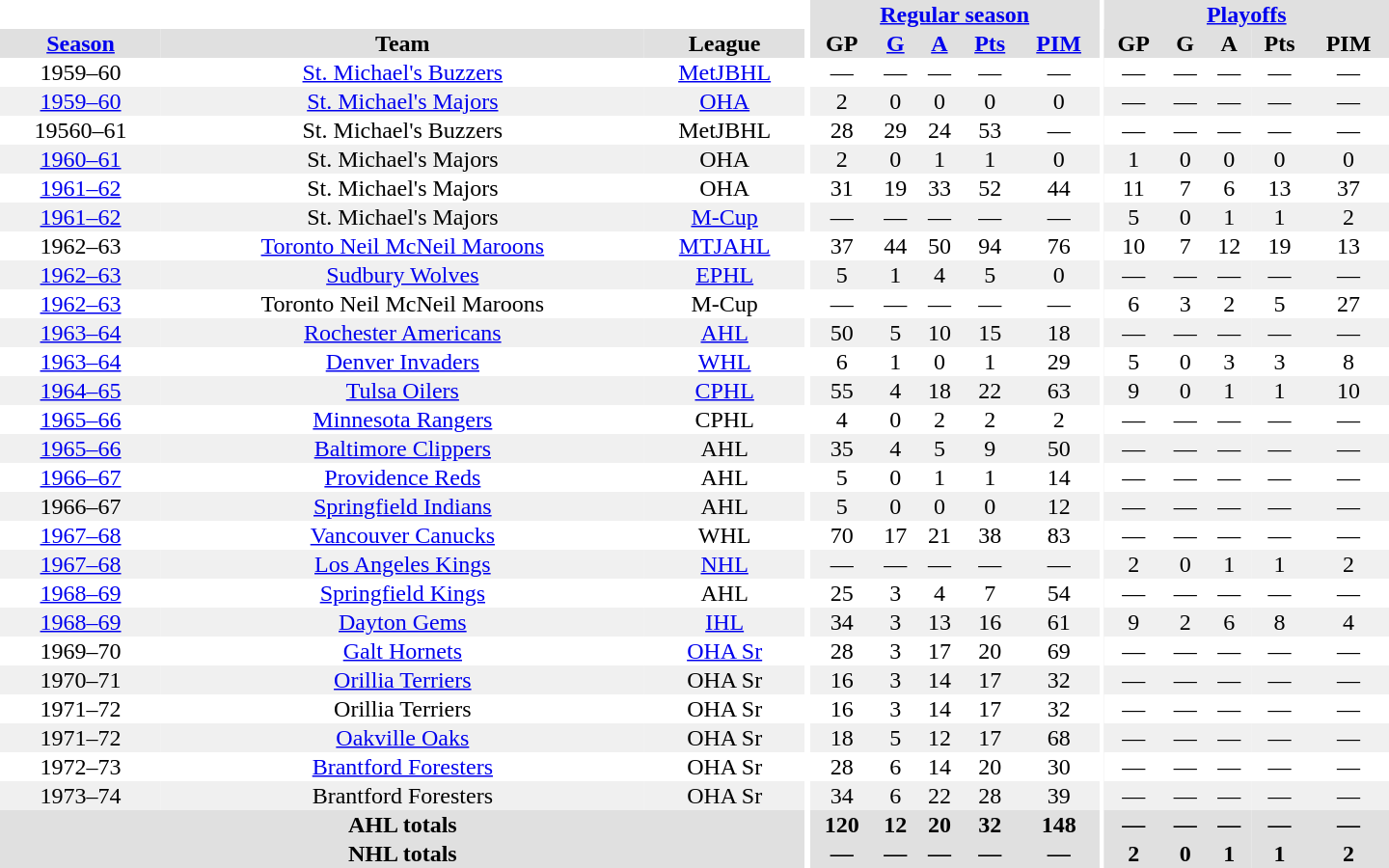<table border="0" cellpadding="1" cellspacing="0" style="text-align:center; width:60em">
<tr bgcolor="#e0e0e0">
<th colspan="3" bgcolor="#ffffff"></th>
<th rowspan="100" bgcolor="#ffffff"></th>
<th colspan="5"><a href='#'>Regular season</a></th>
<th rowspan="100" bgcolor="#ffffff"></th>
<th colspan="5"><a href='#'>Playoffs</a></th>
</tr>
<tr bgcolor="#e0e0e0">
<th><a href='#'>Season</a></th>
<th>Team</th>
<th>League</th>
<th>GP</th>
<th><a href='#'>G</a></th>
<th><a href='#'>A</a></th>
<th><a href='#'>Pts</a></th>
<th><a href='#'>PIM</a></th>
<th>GP</th>
<th>G</th>
<th>A</th>
<th>Pts</th>
<th>PIM</th>
</tr>
<tr>
<td>1959–60</td>
<td><a href='#'>St. Michael's Buzzers</a></td>
<td><a href='#'>MetJBHL</a></td>
<td>—</td>
<td>—</td>
<td>—</td>
<td>—</td>
<td>—</td>
<td>—</td>
<td>—</td>
<td>—</td>
<td>—</td>
<td>—</td>
</tr>
<tr bgcolor="#f0f0f0">
<td><a href='#'>1959–60</a></td>
<td><a href='#'>St. Michael's Majors</a></td>
<td><a href='#'>OHA</a></td>
<td>2</td>
<td>0</td>
<td>0</td>
<td>0</td>
<td>0</td>
<td>—</td>
<td>—</td>
<td>—</td>
<td>—</td>
<td>—</td>
</tr>
<tr>
<td>19560–61</td>
<td>St. Michael's Buzzers</td>
<td>MetJBHL</td>
<td>28</td>
<td>29</td>
<td>24</td>
<td>53</td>
<td>—</td>
<td>—</td>
<td>—</td>
<td>—</td>
<td>—</td>
<td>—</td>
</tr>
<tr bgcolor="#f0f0f0">
<td><a href='#'>1960–61</a></td>
<td>St. Michael's Majors</td>
<td>OHA</td>
<td>2</td>
<td>0</td>
<td>1</td>
<td>1</td>
<td>0</td>
<td>1</td>
<td>0</td>
<td>0</td>
<td>0</td>
<td>0</td>
</tr>
<tr>
<td><a href='#'>1961–62</a></td>
<td>St. Michael's Majors</td>
<td>OHA</td>
<td>31</td>
<td>19</td>
<td>33</td>
<td>52</td>
<td>44</td>
<td>11</td>
<td>7</td>
<td>6</td>
<td>13</td>
<td>37</td>
</tr>
<tr bgcolor="#f0f0f0">
<td><a href='#'>1961–62</a></td>
<td>St. Michael's Majors</td>
<td><a href='#'>M-Cup</a></td>
<td>—</td>
<td>—</td>
<td>—</td>
<td>—</td>
<td>—</td>
<td>5</td>
<td>0</td>
<td>1</td>
<td>1</td>
<td>2</td>
</tr>
<tr>
<td>1962–63</td>
<td><a href='#'>Toronto Neil McNeil Maroons</a></td>
<td><a href='#'>MTJAHL</a></td>
<td>37</td>
<td>44</td>
<td>50</td>
<td>94</td>
<td>76</td>
<td>10</td>
<td>7</td>
<td>12</td>
<td>19</td>
<td>13</td>
</tr>
<tr bgcolor="#f0f0f0">
<td><a href='#'>1962–63</a></td>
<td><a href='#'>Sudbury Wolves</a></td>
<td><a href='#'>EPHL</a></td>
<td>5</td>
<td>1</td>
<td>4</td>
<td>5</td>
<td>0</td>
<td>—</td>
<td>—</td>
<td>—</td>
<td>—</td>
<td>—</td>
</tr>
<tr>
<td><a href='#'>1962–63</a></td>
<td>Toronto Neil McNeil Maroons</td>
<td>M-Cup</td>
<td>—</td>
<td>—</td>
<td>—</td>
<td>—</td>
<td>—</td>
<td>6</td>
<td>3</td>
<td>2</td>
<td>5</td>
<td>27</td>
</tr>
<tr bgcolor="#f0f0f0">
<td><a href='#'>1963–64</a></td>
<td><a href='#'>Rochester Americans</a></td>
<td><a href='#'>AHL</a></td>
<td>50</td>
<td>5</td>
<td>10</td>
<td>15</td>
<td>18</td>
<td>—</td>
<td>—</td>
<td>—</td>
<td>—</td>
<td>—</td>
</tr>
<tr>
<td><a href='#'>1963–64</a></td>
<td><a href='#'>Denver Invaders</a></td>
<td><a href='#'>WHL</a></td>
<td>6</td>
<td>1</td>
<td>0</td>
<td>1</td>
<td>29</td>
<td>5</td>
<td>0</td>
<td>3</td>
<td>3</td>
<td>8</td>
</tr>
<tr bgcolor="#f0f0f0">
<td><a href='#'>1964–65</a></td>
<td><a href='#'>Tulsa Oilers</a></td>
<td><a href='#'>CPHL</a></td>
<td>55</td>
<td>4</td>
<td>18</td>
<td>22</td>
<td>63</td>
<td>9</td>
<td>0</td>
<td>1</td>
<td>1</td>
<td>10</td>
</tr>
<tr>
<td><a href='#'>1965–66</a></td>
<td><a href='#'>Minnesota Rangers</a></td>
<td>CPHL</td>
<td>4</td>
<td>0</td>
<td>2</td>
<td>2</td>
<td>2</td>
<td>—</td>
<td>—</td>
<td>—</td>
<td>—</td>
<td>—</td>
</tr>
<tr bgcolor="#f0f0f0">
<td><a href='#'>1965–66</a></td>
<td><a href='#'>Baltimore Clippers</a></td>
<td>AHL</td>
<td>35</td>
<td>4</td>
<td>5</td>
<td>9</td>
<td>50</td>
<td>—</td>
<td>—</td>
<td>—</td>
<td>—</td>
<td>—</td>
</tr>
<tr>
<td><a href='#'>1966–67</a></td>
<td><a href='#'>Providence Reds</a></td>
<td>AHL</td>
<td>5</td>
<td>0</td>
<td>1</td>
<td>1</td>
<td>14</td>
<td>—</td>
<td>—</td>
<td>—</td>
<td>—</td>
<td>—</td>
</tr>
<tr bgcolor="#f0f0f0">
<td>1966–67</td>
<td><a href='#'>Springfield Indians</a></td>
<td>AHL</td>
<td>5</td>
<td>0</td>
<td>0</td>
<td>0</td>
<td>12</td>
<td>—</td>
<td>—</td>
<td>—</td>
<td>—</td>
<td>—</td>
</tr>
<tr>
<td><a href='#'>1967–68</a></td>
<td><a href='#'>Vancouver Canucks</a></td>
<td>WHL</td>
<td>70</td>
<td>17</td>
<td>21</td>
<td>38</td>
<td>83</td>
<td>—</td>
<td>—</td>
<td>—</td>
<td>—</td>
<td>—</td>
</tr>
<tr bgcolor="#f0f0f0">
<td><a href='#'>1967–68</a></td>
<td><a href='#'>Los Angeles Kings</a></td>
<td><a href='#'>NHL</a></td>
<td>—</td>
<td>—</td>
<td>—</td>
<td>—</td>
<td>—</td>
<td>2</td>
<td>0</td>
<td>1</td>
<td>1</td>
<td>2</td>
</tr>
<tr>
<td><a href='#'>1968–69</a></td>
<td><a href='#'>Springfield Kings</a></td>
<td>AHL</td>
<td>25</td>
<td>3</td>
<td>4</td>
<td>7</td>
<td>54</td>
<td>—</td>
<td>—</td>
<td>—</td>
<td>—</td>
<td>—</td>
</tr>
<tr bgcolor="#f0f0f0">
<td><a href='#'>1968–69</a></td>
<td><a href='#'>Dayton Gems</a></td>
<td><a href='#'>IHL</a></td>
<td>34</td>
<td>3</td>
<td>13</td>
<td>16</td>
<td>61</td>
<td>9</td>
<td>2</td>
<td>6</td>
<td>8</td>
<td>4</td>
</tr>
<tr>
<td>1969–70</td>
<td><a href='#'>Galt Hornets</a></td>
<td><a href='#'>OHA Sr</a></td>
<td>28</td>
<td>3</td>
<td>17</td>
<td>20</td>
<td>69</td>
<td>—</td>
<td>—</td>
<td>—</td>
<td>—</td>
<td>—</td>
</tr>
<tr bgcolor="#f0f0f0">
<td>1970–71</td>
<td><a href='#'>Orillia Terriers</a></td>
<td>OHA Sr</td>
<td>16</td>
<td>3</td>
<td>14</td>
<td>17</td>
<td>32</td>
<td>—</td>
<td>—</td>
<td>—</td>
<td>—</td>
<td>—</td>
</tr>
<tr>
<td>1971–72</td>
<td>Orillia Terriers</td>
<td>OHA Sr</td>
<td>16</td>
<td>3</td>
<td>14</td>
<td>17</td>
<td>32</td>
<td>—</td>
<td>—</td>
<td>—</td>
<td>—</td>
<td>—</td>
</tr>
<tr bgcolor="#f0f0f0">
<td>1971–72</td>
<td><a href='#'>Oakville Oaks</a></td>
<td>OHA Sr</td>
<td>18</td>
<td>5</td>
<td>12</td>
<td>17</td>
<td>68</td>
<td>—</td>
<td>—</td>
<td>—</td>
<td>—</td>
<td>—</td>
</tr>
<tr>
<td>1972–73</td>
<td><a href='#'>Brantford Foresters</a></td>
<td>OHA Sr</td>
<td>28</td>
<td>6</td>
<td>14</td>
<td>20</td>
<td>30</td>
<td>—</td>
<td>—</td>
<td>—</td>
<td>—</td>
<td>—</td>
</tr>
<tr bgcolor="#f0f0f0">
<td>1973–74</td>
<td>Brantford Foresters</td>
<td>OHA Sr</td>
<td>34</td>
<td>6</td>
<td>22</td>
<td>28</td>
<td>39</td>
<td>—</td>
<td>—</td>
<td>—</td>
<td>—</td>
<td>—</td>
</tr>
<tr bgcolor="#e0e0e0">
<th colspan="3">AHL totals</th>
<th>120</th>
<th>12</th>
<th>20</th>
<th>32</th>
<th>148</th>
<th>—</th>
<th>—</th>
<th>—</th>
<th>—</th>
<th>—</th>
</tr>
<tr bgcolor="#e0e0e0">
<th colspan="3">NHL totals</th>
<th>—</th>
<th>—</th>
<th>—</th>
<th>—</th>
<th>—</th>
<th>2</th>
<th>0</th>
<th>1</th>
<th>1</th>
<th>2</th>
</tr>
</table>
